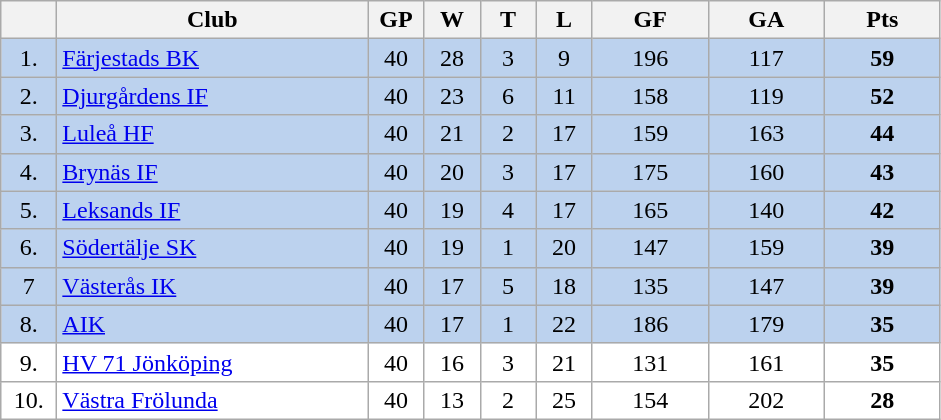<table class="wikitable">
<tr>
<th width="30"></th>
<th width="200">Club</th>
<th width="30">GP</th>
<th width="30">W</th>
<th width="30">T</th>
<th width="30">L</th>
<th width="70">GF</th>
<th width="70">GA</th>
<th width="70">Pts</th>
</tr>
<tr bgcolor="#BCD2EE" align="center">
<td>1.</td>
<td align="left"><a href='#'>Färjestads BK</a></td>
<td>40</td>
<td>28</td>
<td>3</td>
<td>9</td>
<td>196</td>
<td>117</td>
<td><strong>59</strong></td>
</tr>
<tr bgcolor="#BCD2EE" align="center">
<td>2.</td>
<td align="left"><a href='#'>Djurgårdens IF</a></td>
<td>40</td>
<td>23</td>
<td>6</td>
<td>11</td>
<td>158</td>
<td>119</td>
<td><strong>52</strong></td>
</tr>
<tr bgcolor="#BCD2EE" align="center">
<td>3.</td>
<td align="left"><a href='#'>Luleå HF</a></td>
<td>40</td>
<td>21</td>
<td>2</td>
<td>17</td>
<td>159</td>
<td>163</td>
<td><strong>44</strong></td>
</tr>
<tr bgcolor="#BCD2EE" align="center">
<td>4.</td>
<td align="left"><a href='#'>Brynäs IF</a></td>
<td>40</td>
<td>20</td>
<td>3</td>
<td>17</td>
<td>175</td>
<td>160</td>
<td><strong>43</strong></td>
</tr>
<tr bgcolor="#BCD2EE" align="center">
<td>5.</td>
<td align="left"><a href='#'>Leksands IF</a></td>
<td>40</td>
<td>19</td>
<td>4</td>
<td>17</td>
<td>165</td>
<td>140</td>
<td><strong>42</strong></td>
</tr>
<tr bgcolor="#BCD2EE" align="center">
<td>6.</td>
<td align="left"><a href='#'>Södertälje SK</a></td>
<td>40</td>
<td>19</td>
<td>1</td>
<td>20</td>
<td>147</td>
<td>159</td>
<td><strong>39</strong></td>
</tr>
<tr bgcolor="#BCD2EE" align="center">
<td>7</td>
<td align="left"><a href='#'>Västerås IK</a></td>
<td>40</td>
<td>17</td>
<td>5</td>
<td>18</td>
<td>135</td>
<td>147</td>
<td><strong>39</strong></td>
</tr>
<tr bgcolor="#BCD2EE" align="center">
<td>8.</td>
<td align="left"><a href='#'>AIK</a></td>
<td>40</td>
<td>17</td>
<td>1</td>
<td>22</td>
<td>186</td>
<td>179</td>
<td><strong>35</strong></td>
</tr>
<tr bgcolor="#FFFFFF" align="center">
<td>9.</td>
<td align="left"><a href='#'>HV 71 Jönköping</a></td>
<td>40</td>
<td>16</td>
<td>3</td>
<td>21</td>
<td>131</td>
<td>161</td>
<td><strong>35</strong></td>
</tr>
<tr bgcolor="#FFFFFF" align="center">
<td>10.</td>
<td align="left"><a href='#'>Västra Frölunda</a></td>
<td>40</td>
<td>13</td>
<td>2</td>
<td>25</td>
<td>154</td>
<td>202</td>
<td><strong>28</strong></td>
</tr>
</table>
